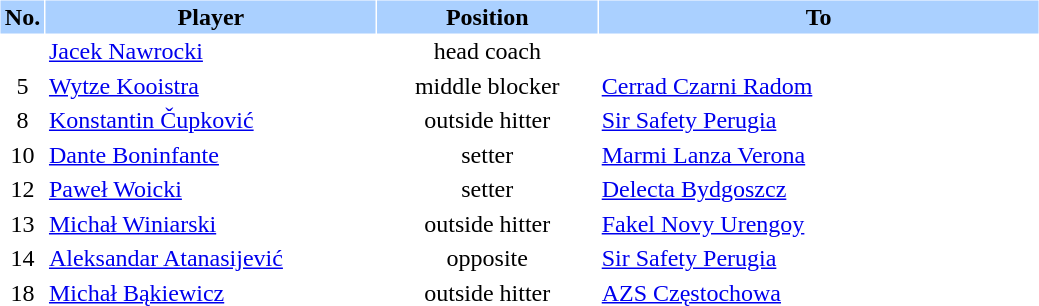<table border="0" cellspacing="1" cellpadding="2">
<tr bgcolor=#AAD0FF>
<th width=4%>No.</th>
<th width=30%>Player</th>
<th width=20%>Position</th>
<th width=40%>To</th>
</tr>
<tr>
<td align=center></td>
<td> <a href='#'>Jacek Nawrocki</a></td>
<td align=center>head coach</td>
<td></td>
</tr>
<tr>
<td align=center>5</td>
<td> <a href='#'>Wytze Kooistra</a></td>
<td align=center>middle blocker</td>
<td><a href='#'>Cerrad Czarni Radom</a></td>
</tr>
<tr>
<td align=center>8</td>
<td> <a href='#'>Konstantin Čupković</a></td>
<td align=center>outside hitter</td>
<td><a href='#'>Sir Safety Perugia</a></td>
</tr>
<tr>
<td align=center>10</td>
<td> <a href='#'>Dante Boninfante</a></td>
<td align=center>setter</td>
<td><a href='#'>Marmi Lanza Verona</a></td>
</tr>
<tr>
<td align=center>12</td>
<td> <a href='#'>Paweł Woicki</a></td>
<td align=center>setter</td>
<td><a href='#'>Delecta Bydgoszcz</a></td>
</tr>
<tr>
<td align=center>13</td>
<td> <a href='#'>Michał Winiarski</a></td>
<td align=center>outside hitter</td>
<td><a href='#'>Fakel Novy Urengoy</a></td>
</tr>
<tr>
<td align=center>14</td>
<td> <a href='#'>Aleksandar Atanasijević</a></td>
<td align=center>opposite</td>
<td><a href='#'>Sir Safety Perugia</a></td>
</tr>
<tr>
<td align=center>18</td>
<td> <a href='#'>Michał Bąkiewicz</a></td>
<td align=center>outside hitter</td>
<td><a href='#'>AZS Częstochowa</a></td>
</tr>
<tr>
</tr>
</table>
